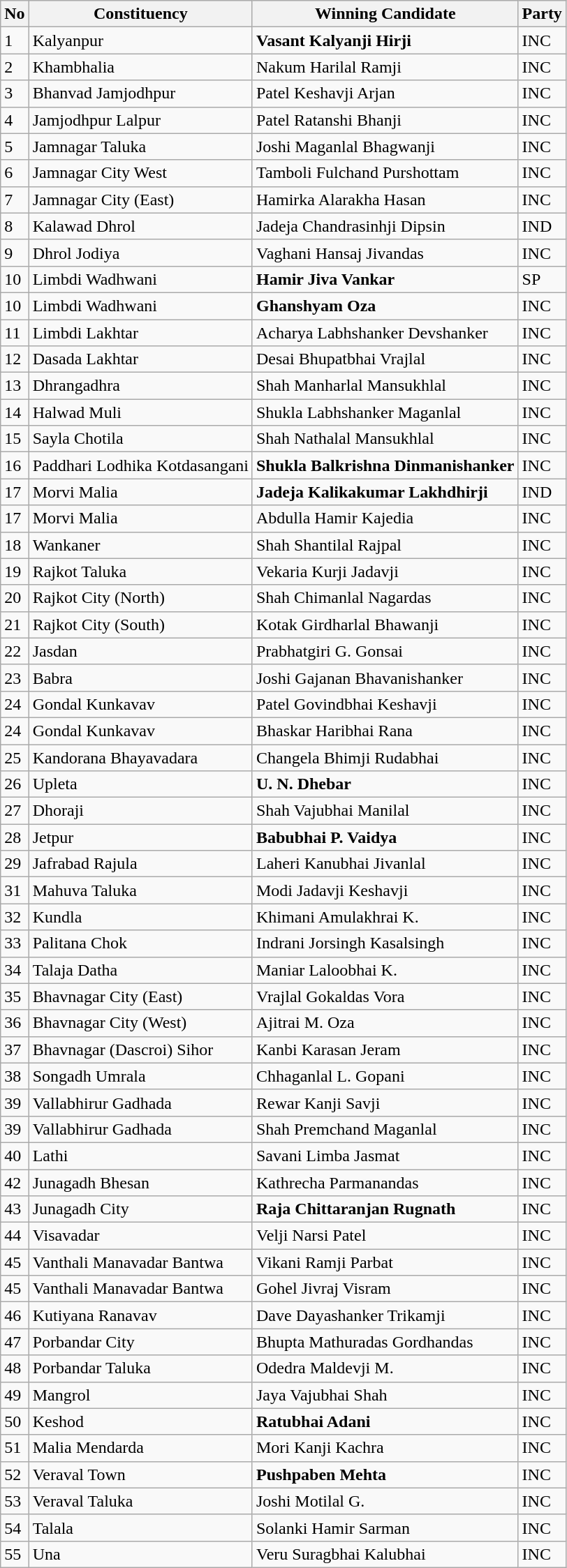<table class="wikitable">
<tr>
<th>No</th>
<th>Constituency</th>
<th>Winning Candidate</th>
<th>Party</th>
</tr>
<tr>
<td>1</td>
<td>Kalyanpur</td>
<td><strong>Vasant Kalyanji Hirji</strong></td>
<td>INC</td>
</tr>
<tr>
<td>2</td>
<td>Khambhalia</td>
<td>Nakum Harilal Ramji</td>
<td>INC</td>
</tr>
<tr>
<td>3</td>
<td>Bhanvad Jamjodhpur</td>
<td>Patel Keshavji Arjan</td>
<td>INC</td>
</tr>
<tr>
<td>4</td>
<td>Jamjodhpur Lalpur</td>
<td>Patel Ratanshi Bhanji</td>
<td>INC</td>
</tr>
<tr>
<td>5</td>
<td>Jamnagar Taluka</td>
<td>Joshi Maganlal Bhagwanji</td>
<td>INC</td>
</tr>
<tr>
<td>6</td>
<td>Jamnagar City West</td>
<td>Tamboli Fulchand Purshottam</td>
<td>INC</td>
</tr>
<tr>
<td>7</td>
<td>Jamnagar City (East)</td>
<td>Hamirka Alarakha Hasan</td>
<td>INC</td>
</tr>
<tr>
<td>8</td>
<td>Kalawad Dhrol</td>
<td>Jadeja Chandrasinhji Dipsin</td>
<td>IND</td>
</tr>
<tr>
<td>9</td>
<td>Dhrol Jodiya</td>
<td>Vaghani Hansaj Jivandas</td>
<td>INC</td>
</tr>
<tr>
<td>10</td>
<td>Limbdi Wadhwani</td>
<td><strong>Hamir Jiva Vankar</strong></td>
<td>SP</td>
</tr>
<tr>
<td>10</td>
<td>Limbdi Wadhwani</td>
<td><strong>Ghanshyam Oza</strong></td>
<td>INC</td>
</tr>
<tr>
<td>11</td>
<td>Limbdi Lakhtar</td>
<td>Acharya Labhshanker Devshanker</td>
<td>INC</td>
</tr>
<tr>
<td>12</td>
<td>Dasada Lakhtar</td>
<td>Desai Bhupatbhai Vrajlal</td>
<td>INC</td>
</tr>
<tr>
<td>13</td>
<td>Dhrangadhra</td>
<td>Shah Manharlal Mansukhlal</td>
<td>INC</td>
</tr>
<tr>
<td>14</td>
<td>Halwad Muli</td>
<td>Shukla Labhshanker Maganlal</td>
<td>INC</td>
</tr>
<tr>
<td>15</td>
<td>Sayla Chotila</td>
<td>Shah Nathalal Mansukhlal</td>
<td>INC</td>
</tr>
<tr>
<td>16</td>
<td>Paddhari Lodhika Kotdasangani</td>
<td><strong>Shukla Balkrishna Dinmanishanker</strong></td>
<td>INC</td>
</tr>
<tr>
<td>17</td>
<td>Morvi Malia</td>
<td><strong>Jadeja Kalikakumar Lakhdhirji</strong></td>
<td>IND</td>
</tr>
<tr>
<td>17</td>
<td>Morvi Malia</td>
<td>Abdulla Hamir Kajedia</td>
<td>INC</td>
</tr>
<tr>
<td>18</td>
<td>Wankaner</td>
<td>Shah Shantilal Rajpal</td>
<td>INC</td>
</tr>
<tr>
<td>19</td>
<td>Rajkot Taluka</td>
<td>Vekaria Kurji Jadavji</td>
<td>INC</td>
</tr>
<tr>
<td>20</td>
<td>Rajkot City (North)</td>
<td>Shah Chimanlal Nagardas</td>
<td>INC</td>
</tr>
<tr>
<td>21</td>
<td>Rajkot City (South)</td>
<td>Kotak Girdharlal Bhawanji</td>
<td>INC</td>
</tr>
<tr>
<td>22</td>
<td>Jasdan</td>
<td>Prabhatgiri G. Gonsai</td>
<td>INC</td>
</tr>
<tr>
<td>23</td>
<td>Babra</td>
<td>Joshi Gajanan Bhavanishanker</td>
<td>INC</td>
</tr>
<tr>
<td>24</td>
<td>Gondal Kunkavav</td>
<td>Patel Govindbhai Keshavji</td>
<td>INC</td>
</tr>
<tr>
<td>24</td>
<td>Gondal Kunkavav</td>
<td>Bhaskar Haribhai Rana</td>
<td>INC</td>
</tr>
<tr>
<td>25</td>
<td>Kandorana Bhayavadara</td>
<td>Changela Bhimji Rudabhai</td>
<td>INC</td>
</tr>
<tr>
<td>26</td>
<td>Upleta</td>
<td><strong>U. N. Dhebar</strong></td>
<td>INC</td>
</tr>
<tr>
<td>27</td>
<td>Dhoraji</td>
<td>Shah Vajubhai Manilal</td>
<td>INC</td>
</tr>
<tr>
<td>28</td>
<td>Jetpur</td>
<td><strong>Babubhai P. Vaidya</strong></td>
<td>INC</td>
</tr>
<tr>
<td>29</td>
<td>Jafrabad Rajula</td>
<td>Laheri Kanubhai Jivanlal</td>
<td>INC</td>
</tr>
<tr>
<td>31</td>
<td>Mahuva Taluka</td>
<td>Modi Jadavji Keshavji</td>
<td>INC</td>
</tr>
<tr>
<td>32</td>
<td>Kundla</td>
<td>Khimani Amulakhrai K.</td>
<td>INC</td>
</tr>
<tr>
<td>33</td>
<td>Palitana Chok</td>
<td>Indrani Jorsingh Kasalsingh</td>
<td>INC</td>
</tr>
<tr>
<td>34</td>
<td>Talaja Datha</td>
<td>Maniar Laloobhai K.</td>
<td>INC</td>
</tr>
<tr>
<td>35</td>
<td>Bhavnagar City (East)</td>
<td>Vrajlal Gokaldas Vora</td>
<td>INC</td>
</tr>
<tr>
<td>36</td>
<td>Bhavnagar City (West)</td>
<td>Ajitrai M. Oza</td>
<td>INC</td>
</tr>
<tr>
<td>37</td>
<td>Bhavnagar (Dascroi) Sihor</td>
<td>Kanbi Karasan Jeram</td>
<td>INC</td>
</tr>
<tr>
<td>38</td>
<td>Songadh Umrala</td>
<td>Chhaganlal L. Gopani</td>
<td>INC</td>
</tr>
<tr>
<td>39</td>
<td>Vallabhirur Gadhada</td>
<td>Rewar Kanji Savji</td>
<td>INC</td>
</tr>
<tr>
<td>39</td>
<td>Vallabhirur Gadhada</td>
<td>Shah Premchand Maganlal</td>
<td>INC</td>
</tr>
<tr>
<td>40</td>
<td>Lathi</td>
<td>Savani Limba Jasmat</td>
<td>INC</td>
</tr>
<tr>
<td>42</td>
<td>Junagadh Bhesan</td>
<td>Kathrecha Parmanandas</td>
<td>INC</td>
</tr>
<tr>
<td>43</td>
<td>Junagadh City</td>
<td><strong>Raja Chittaranjan Rugnath</strong></td>
<td>INC</td>
</tr>
<tr>
<td>44</td>
<td>Visavadar</td>
<td>Velji Narsi Patel</td>
<td>INC</td>
</tr>
<tr>
<td>45</td>
<td>Vanthali Manavadar Bantwa</td>
<td>Vikani Ramji Parbat</td>
<td>INC</td>
</tr>
<tr>
<td>45</td>
<td>Vanthali Manavadar Bantwa</td>
<td>Gohel Jivraj Visram</td>
<td>INC</td>
</tr>
<tr>
<td>46</td>
<td>Kutiyana Ranavav</td>
<td>Dave Dayashanker Trikamji</td>
<td>INC</td>
</tr>
<tr>
<td>47</td>
<td>Porbandar City</td>
<td>Bhupta Mathuradas Gordhandas</td>
<td>INC</td>
</tr>
<tr>
<td>48</td>
<td>Porbandar Taluka</td>
<td>Odedra Maldevji M.</td>
<td>INC</td>
</tr>
<tr>
<td>49</td>
<td>Mangrol</td>
<td>Jaya Vajubhai Shah</td>
<td>INC</td>
</tr>
<tr>
<td>50</td>
<td>Keshod</td>
<td><strong>Ratubhai Adani</strong></td>
<td>INC</td>
</tr>
<tr>
<td>51</td>
<td>Malia Mendarda</td>
<td>Mori Kanji Kachra</td>
<td>INC</td>
</tr>
<tr>
<td>52</td>
<td>Veraval Town</td>
<td><strong>Pushpaben Mehta</strong></td>
<td>INC</td>
</tr>
<tr>
<td>53</td>
<td>Veraval Taluka</td>
<td>Joshi Motilal G.</td>
<td>INC</td>
</tr>
<tr>
<td>54</td>
<td>Talala</td>
<td>Solanki Hamir Sarman</td>
<td>INC</td>
</tr>
<tr>
<td>55</td>
<td>Una</td>
<td>Veru Suragbhai Kalubhai</td>
<td>INC</td>
</tr>
</table>
